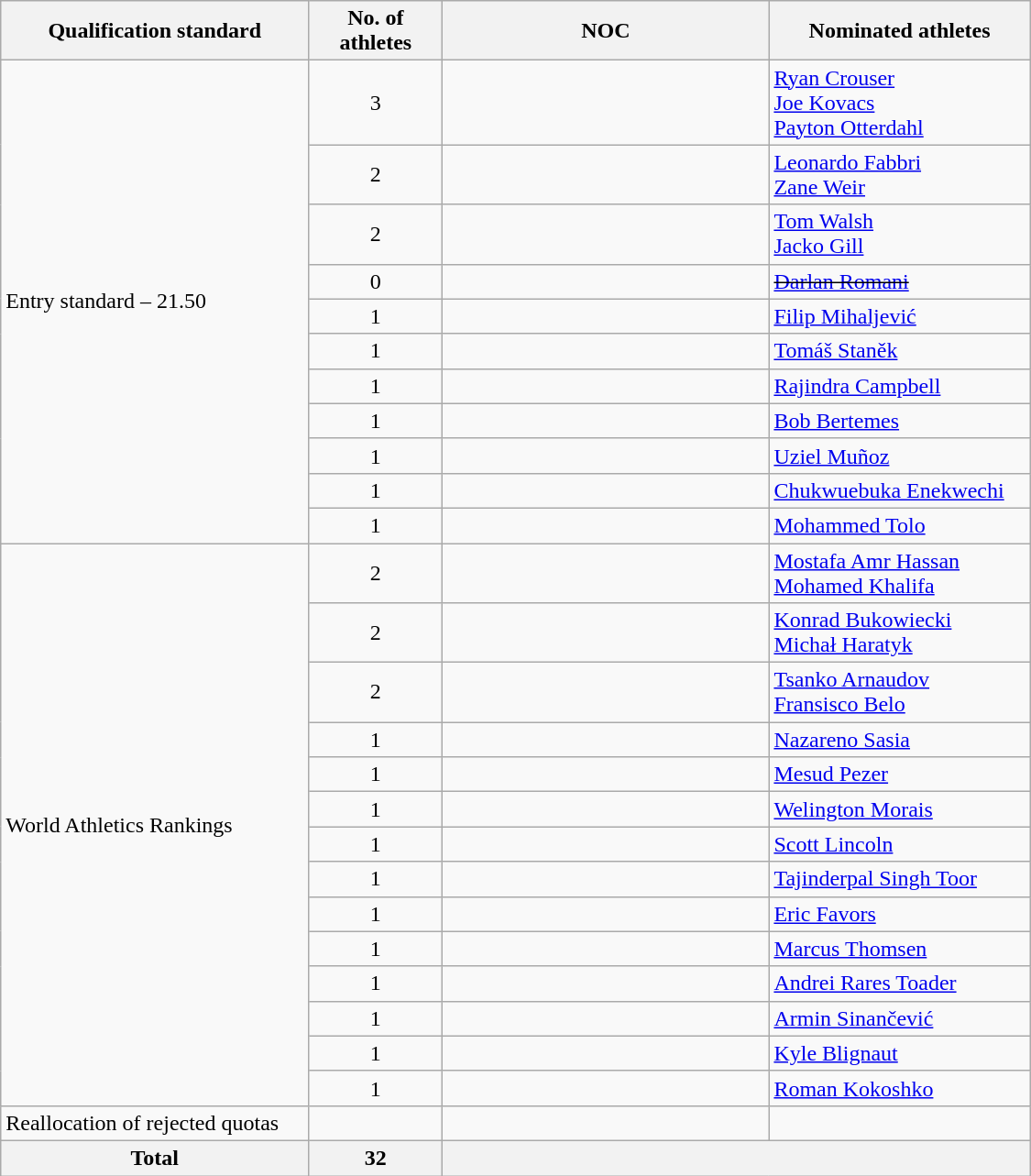<table class="wikitable sortable" style="text-align:left; width:750px;">
<tr>
<th>Qualification standard</th>
<th width=90>No. of athletes</th>
<th width=230>NOC</th>
<th>Nominated athletes</th>
</tr>
<tr>
<td rowspan=11>Entry standard – 21.50</td>
<td align=center>3</td>
<td></td>
<td><a href='#'>Ryan Crouser</a><br><a href='#'>Joe Kovacs</a><br><a href='#'>Payton Otterdahl</a></td>
</tr>
<tr>
<td align=center>2</td>
<td></td>
<td><a href='#'>Leonardo Fabbri</a><br><a href='#'>Zane Weir</a></td>
</tr>
<tr>
<td align=center>2</td>
<td></td>
<td><a href='#'>Tom Walsh</a><br><a href='#'>Jacko Gill</a></td>
</tr>
<tr>
<td align=center>0</td>
<td><s></s></td>
<td><s><a href='#'>Darlan Romani</a></s></td>
</tr>
<tr>
<td align=center>1</td>
<td></td>
<td><a href='#'>Filip Mihaljević</a></td>
</tr>
<tr>
<td align=center>1</td>
<td></td>
<td><a href='#'>Tomáš Staněk</a></td>
</tr>
<tr>
<td align=center>1</td>
<td></td>
<td><a href='#'>Rajindra Campbell</a></td>
</tr>
<tr>
<td align=center>1</td>
<td></td>
<td><a href='#'>Bob Bertemes</a></td>
</tr>
<tr>
<td align=center>1</td>
<td></td>
<td><a href='#'>Uziel Muñoz</a></td>
</tr>
<tr>
<td align=center>1</td>
<td></td>
<td><a href='#'>Chukwuebuka Enekwechi</a></td>
</tr>
<tr>
<td align=center>1</td>
<td></td>
<td><a href='#'>Mohammed Tolo</a></td>
</tr>
<tr>
<td rowspan=14>World Athletics Rankings</td>
<td align=center>2</td>
<td></td>
<td><a href='#'>Mostafa Amr Hassan</a><br><a href='#'>Mohamed Khalifa</a></td>
</tr>
<tr>
<td align=center>2</td>
<td></td>
<td><a href='#'>Konrad Bukowiecki</a><br><a href='#'>Michał Haratyk</a></td>
</tr>
<tr>
<td align=center>2</td>
<td></td>
<td><a href='#'>Tsanko Arnaudov</a><br><a href='#'>Fransisco Belo</a></td>
</tr>
<tr>
<td align=center>1</td>
<td></td>
<td><a href='#'>Nazareno Sasia</a></td>
</tr>
<tr>
<td align=center>1</td>
<td></td>
<td><a href='#'>Mesud Pezer</a></td>
</tr>
<tr>
<td align=center>1</td>
<td></td>
<td><a href='#'>Welington Morais</a></td>
</tr>
<tr>
<td align=center>1</td>
<td></td>
<td><a href='#'>Scott Lincoln</a></td>
</tr>
<tr>
<td align=center>1</td>
<td></td>
<td><a href='#'>Tajinderpal Singh Toor</a></td>
</tr>
<tr>
<td align=center>1</td>
<td></td>
<td><a href='#'>Eric Favors</a></td>
</tr>
<tr>
<td align=center>1</td>
<td></td>
<td><a href='#'>Marcus Thomsen</a></td>
</tr>
<tr>
<td align=center>1</td>
<td></td>
<td><a href='#'>Andrei Rares Toader</a></td>
</tr>
<tr>
<td align=center>1</td>
<td></td>
<td><a href='#'>Armin Sinančević</a></td>
</tr>
<tr>
<td align=center>1</td>
<td></td>
<td><a href='#'>Kyle Blignaut</a></td>
</tr>
<tr>
<td align=center>1</td>
<td></td>
<td><a href='#'>Roman Kokoshko</a></td>
</tr>
<tr>
<td>Reallocation of rejected quotas</td>
<td align=center></td>
<td></td>
<td></td>
</tr>
<tr>
<th>Total</th>
<th>32</th>
<th colspan=2></th>
</tr>
</table>
